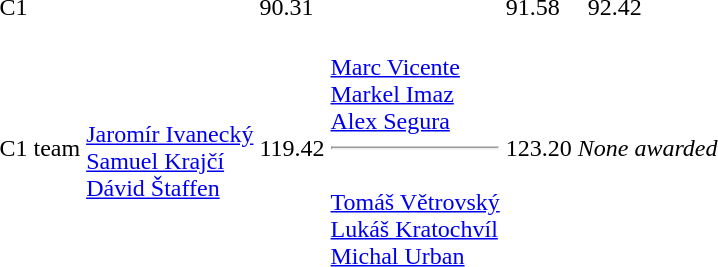<table>
<tr>
<td>C1</td>
<td></td>
<td>90.31</td>
<td></td>
<td>91.58</td>
<td></td>
<td>92.42</td>
</tr>
<tr>
<td>C1 team</td>
<td><br><a href='#'>Jaromír Ivanecký</a><br><a href='#'>Samuel Krajčí</a><br><a href='#'>Dávid Štaffen</a></td>
<td>119.42</td>
<td><br><a href='#'>Marc Vicente</a><br><a href='#'>Markel Imaz</a><br><a href='#'>Alex Segura</a><hr><br><a href='#'>Tomáš Větrovský</a><br><a href='#'>Lukáš Kratochvíl</a><br><a href='#'>Michal Urban</a></td>
<td>123.20</td>
<td colspan=2><em>None awarded</em></td>
</tr>
</table>
